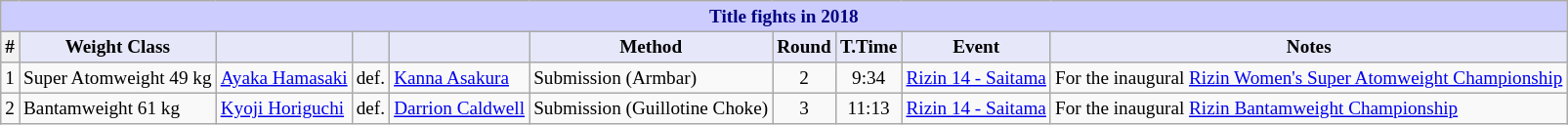<table class="wikitable" style="font-size: 80%;">
<tr>
<th colspan="10" style="background-color: #ccf; color: #000080; text-align: center;"><strong>Title fights in 2018</strong></th>
</tr>
<tr>
<th scope="col">#</th>
<th colspan="1" style="background-color: #E6E8FA; color: #000000; text-align: center;">Weight Class</th>
<th colspan="1" style="background-color: #E6E8FA; color: #000000; text-align: center;"></th>
<th colspan="1" style="background-color: #E6E8FA; color: #000000; text-align: center;"></th>
<th colspan="1" style="background-color: #E6E8FA; color: #000000; text-align: center;"></th>
<th colspan="1" style="background-color: #E6E8FA; color: #000000; text-align: center;">Method</th>
<th colspan="1" style="background-color: #E6E8FA; color: #000000; text-align: center;">Round</th>
<th colspan="1" style="background-color: #E6E8FA; color: #000000; text-align: center;">T.Time</th>
<th colspan="1" style="background-color: #E6E8FA; color: #000000; text-align: center;">Event</th>
<th colspan="1" style="background-color: #E6E8FA; color: #000000; text-align: center;">Notes</th>
</tr>
<tr>
<td>1</td>
<td>Super Atomweight 49 kg</td>
<td> <a href='#'>Ayaka Hamasaki</a></td>
<td align=center>def.</td>
<td> <a href='#'>Kanna Asakura</a></td>
<td>Submission (Armbar)</td>
<td align=center>2</td>
<td align=center>9:34</td>
<td><a href='#'>Rizin 14 - Saitama</a></td>
<td>For the inaugural <a href='#'>Rizin Women's Super Atomweight Championship</a></td>
</tr>
<tr>
<td>2</td>
<td>Bantamweight 61 kg</td>
<td> <a href='#'>Kyoji Horiguchi</a></td>
<td align=center>def.</td>
<td> <a href='#'>Darrion Caldwell</a></td>
<td>Submission (Guillotine Choke)</td>
<td align=center>3</td>
<td align=center>11:13</td>
<td><a href='#'>Rizin 14 - Saitama</a></td>
<td>For the inaugural <a href='#'>Rizin Bantamweight Championship</a></td>
</tr>
</table>
